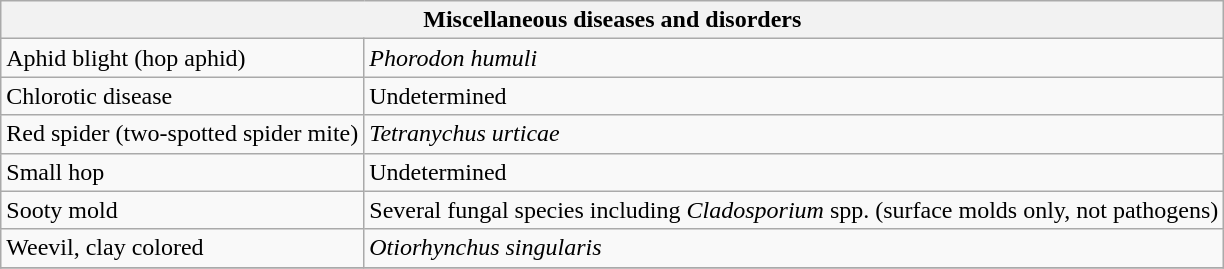<table class="wikitable" style="clear">
<tr>
<th colspan=2><strong>Miscellaneous diseases and disorders</strong><br></th>
</tr>
<tr>
<td>Aphid blight (hop aphid)</td>
<td><em>Phorodon humuli</em></td>
</tr>
<tr>
<td>Chlorotic disease</td>
<td>Undetermined</td>
</tr>
<tr>
<td>Red spider (two-spotted spider mite)</td>
<td><em>Tetranychus urticae</em></td>
</tr>
<tr>
<td>Small hop</td>
<td>Undetermined</td>
</tr>
<tr>
<td>Sooty mold</td>
<td>Several fungal species including <em>Cladosporium</em> spp. (surface molds only, not pathogens)</td>
</tr>
<tr>
<td>Weevil, clay colored</td>
<td><em>Otiorhynchus singularis</em></td>
</tr>
<tr>
</tr>
</table>
